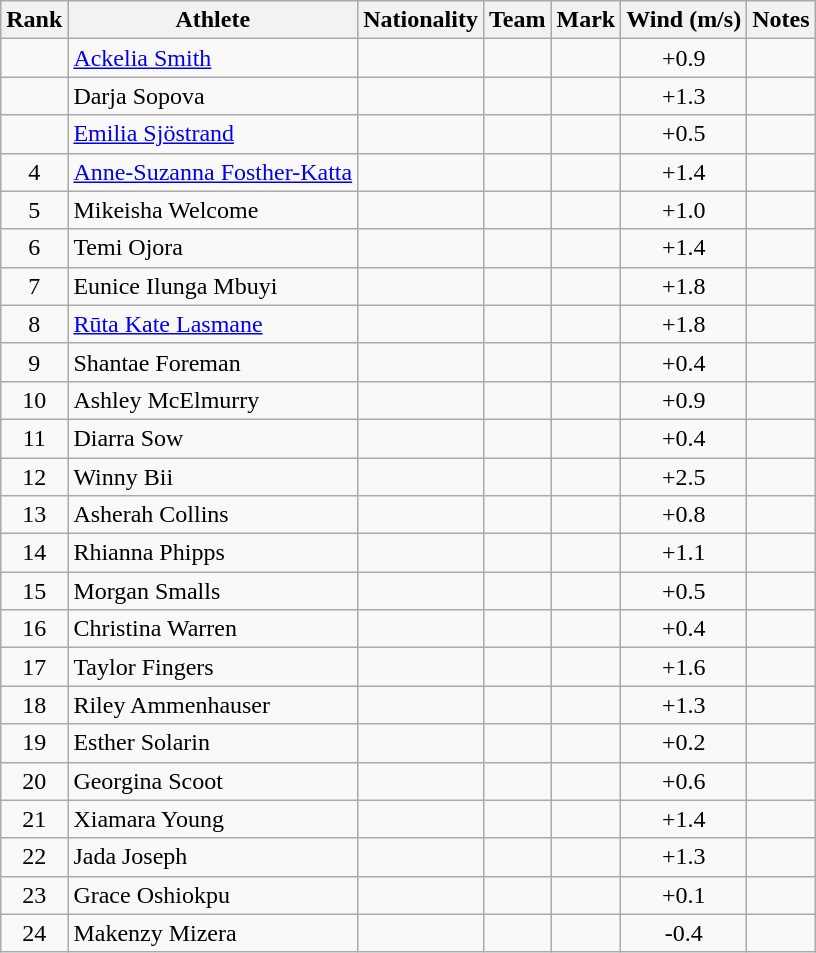<table class="wikitable sortable plainrowheaders" style="text-align:center">
<tr>
<th scope="col">Rank</th>
<th scope="col">Athlete</th>
<th scope="col">Nationality</th>
<th scope="col">Team</th>
<th scope="col">Mark</th>
<th scope="col">Wind (m/s)</th>
<th scope="col">Notes</th>
</tr>
<tr>
<td></td>
<td align=left><a href='#'>Ackelia Smith</a></td>
<td align=left></td>
<td></td>
<td></td>
<td>+0.9</td>
<td></td>
</tr>
<tr>
<td></td>
<td align=left>Darja Sopova</td>
<td align=left></td>
<td></td>
<td></td>
<td>+1.3</td>
<td></td>
</tr>
<tr>
<td></td>
<td align=left><a href='#'>Emilia Sjöstrand</a></td>
<td align=left></td>
<td></td>
<td></td>
<td>+0.5</td>
<td></td>
</tr>
<tr>
<td>4</td>
<td align=left><a href='#'>Anne-Suzanna Fosther-Katta</a></td>
<td align=left></td>
<td></td>
<td></td>
<td>+1.4</td>
<td></td>
</tr>
<tr>
<td>5</td>
<td align=left>Mikeisha Welcome</td>
<td align=left></td>
<td></td>
<td></td>
<td>+1.0</td>
<td></td>
</tr>
<tr>
<td>6</td>
<td align=left>Temi Ojora</td>
<td align=left></td>
<td></td>
<td></td>
<td>+1.4</td>
<td></td>
</tr>
<tr>
<td>7</td>
<td align=left>Eunice Ilunga Mbuyi</td>
<td align=left></td>
<td></td>
<td></td>
<td>+1.8</td>
<td></td>
</tr>
<tr>
<td>8</td>
<td align=left><a href='#'>Rūta Kate Lasmane</a></td>
<td align=left></td>
<td></td>
<td></td>
<td>+1.8</td>
<td></td>
</tr>
<tr>
<td>9</td>
<td align=left>Shantae Foreman</td>
<td align=left></td>
<td></td>
<td></td>
<td>+0.4</td>
<td></td>
</tr>
<tr>
<td>10</td>
<td align=left>Ashley McElmurry</td>
<td align=left></td>
<td></td>
<td></td>
<td>+0.9</td>
<td></td>
</tr>
<tr>
<td>11</td>
<td align=left>Diarra Sow</td>
<td align=left></td>
<td></td>
<td></td>
<td>+0.4</td>
<td></td>
</tr>
<tr>
<td>12</td>
<td align=left>Winny Bii</td>
<td align=left></td>
<td></td>
<td></td>
<td>+2.5</td>
<td></td>
</tr>
<tr>
<td>13</td>
<td align=left>Asherah Collins</td>
<td align=left></td>
<td></td>
<td></td>
<td>+0.8</td>
<td></td>
</tr>
<tr>
<td>14</td>
<td align=left>Rhianna Phipps</td>
<td align=left></td>
<td></td>
<td></td>
<td>+1.1</td>
<td></td>
</tr>
<tr>
<td>15</td>
<td align=left>Morgan Smalls</td>
<td align=left></td>
<td></td>
<td></td>
<td>+0.5</td>
<td></td>
</tr>
<tr>
<td>16</td>
<td align=left>Christina Warren</td>
<td align=left></td>
<td></td>
<td></td>
<td>+0.4</td>
<td></td>
</tr>
<tr>
<td>17</td>
<td align=left>Taylor Fingers</td>
<td align=left></td>
<td></td>
<td></td>
<td>+1.6</td>
<td></td>
</tr>
<tr>
<td>18</td>
<td align=left>Riley Ammenhauser</td>
<td align=left></td>
<td></td>
<td></td>
<td>+1.3</td>
<td></td>
</tr>
<tr>
<td>19</td>
<td align=left>Esther Solarin</td>
<td align=left></td>
<td></td>
<td></td>
<td>+0.2</td>
<td></td>
</tr>
<tr>
<td>20</td>
<td align=left>Georgina Scoot</td>
<td align=left></td>
<td></td>
<td></td>
<td>+0.6</td>
<td></td>
</tr>
<tr>
<td>21</td>
<td align=left>Xiamara Young</td>
<td align=left></td>
<td></td>
<td></td>
<td>+1.4</td>
<td></td>
</tr>
<tr>
<td>22</td>
<td align=left>Jada Joseph</td>
<td align=left></td>
<td></td>
<td></td>
<td>+1.3</td>
<td></td>
</tr>
<tr>
<td>23</td>
<td align=left>Grace Oshiokpu</td>
<td align=left></td>
<td></td>
<td></td>
<td>+0.1</td>
<td></td>
</tr>
<tr>
<td>24</td>
<td align=left>Makenzy Mizera</td>
<td align=left></td>
<td></td>
<td></td>
<td>-0.4</td>
<td></td>
</tr>
</table>
